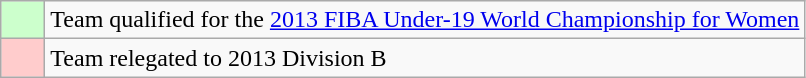<table class="wikitable">
<tr>
<td style="background:#ccffcc; width:22px;"></td>
<td>Team qualified for the <a href='#'>2013 FIBA Under-19 World Championship for Women</a></td>
</tr>
<tr>
<td style="background:#ffcccc;"></td>
<td>Team relegated to 2013 Division B</td>
</tr>
</table>
